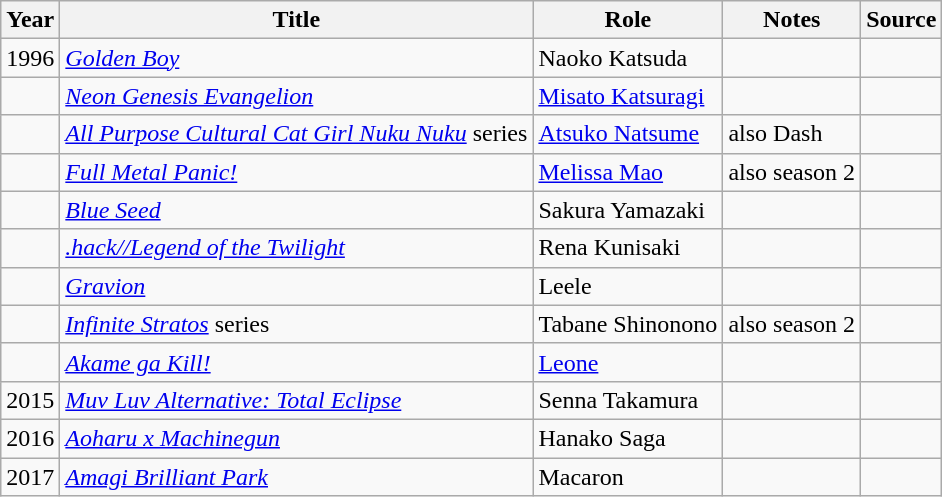<table class="wikitable sortable plainrowheaders">
<tr>
<th>Year</th>
<th>Title</th>
<th>Role</th>
<th class="unsortable">Notes</th>
<th class="unsortable">Source</th>
</tr>
<tr>
<td>1996</td>
<td><em><a href='#'>Golden Boy</a></em></td>
<td>Naoko Katsuda</td>
<td></td>
<td></td>
</tr>
<tr>
<td></td>
<td><em><a href='#'>Neon Genesis Evangelion</a></em></td>
<td><a href='#'>Misato Katsuragi</a></td>
<td></td>
<td></td>
</tr>
<tr>
<td></td>
<td><em><a href='#'>All Purpose Cultural Cat Girl Nuku Nuku</a></em> series</td>
<td><a href='#'>Atsuko Natsume</a></td>
<td>also Dash</td>
<td></td>
</tr>
<tr>
<td></td>
<td><em><a href='#'>Full Metal Panic!</a></em></td>
<td><a href='#'>Melissa Mao</a></td>
<td>also season 2</td>
<td></td>
</tr>
<tr>
<td></td>
<td><em><a href='#'>Blue Seed</a></em></td>
<td>Sakura Yamazaki</td>
<td></td>
<td></td>
</tr>
<tr>
<td></td>
<td><em><a href='#'>.hack//Legend of the Twilight</a></em></td>
<td>Rena Kunisaki</td>
<td></td>
<td></td>
</tr>
<tr>
<td></td>
<td><em><a href='#'>Gravion</a></em></td>
<td>Leele</td>
<td></td>
<td></td>
</tr>
<tr>
<td></td>
<td><em><a href='#'>Infinite Stratos</a></em> series</td>
<td>Tabane Shinonono</td>
<td>also season 2</td>
<td></td>
</tr>
<tr>
<td></td>
<td><em><a href='#'>Akame ga Kill!</a></em></td>
<td><a href='#'>Leone</a></td>
<td></td>
<td></td>
</tr>
<tr>
<td>2015</td>
<td><em><a href='#'>Muv Luv Alternative: Total Eclipse</a></em></td>
<td>Senna Takamura</td>
<td></td>
<td></td>
</tr>
<tr>
<td>2016</td>
<td><em><a href='#'>Aoharu x Machinegun</a></em></td>
<td>Hanako Saga</td>
<td></td>
<td></td>
</tr>
<tr>
<td>2017</td>
<td><em><a href='#'>Amagi Brilliant Park</a></em></td>
<td>Macaron</td>
<td></td>
<td></td>
</tr>
</table>
